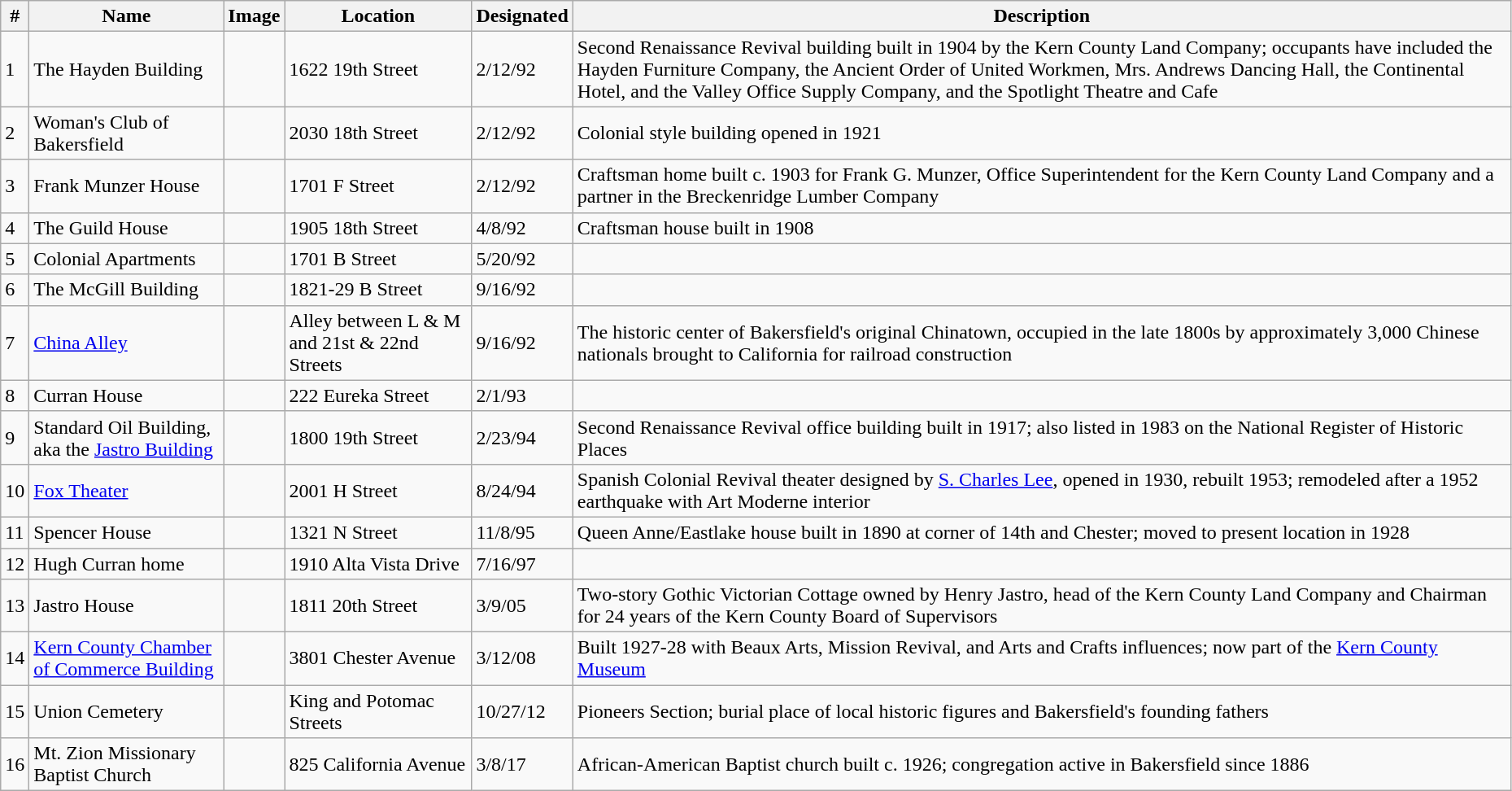<table class="wikitable sortable" style="width:98%">
<tr>
<th><strong> #</strong></th>
<th>Name</th>
<th class="unsortable">Image</th>
<th>Location</th>
<th>Designated</th>
<th class="unsortable">Description</th>
</tr>
<tr>
<td>1</td>
<td>The Hayden Building</td>
<td></td>
<td>1622 19th Street<br><small></small></td>
<td>2/12/92</td>
<td>Second Renaissance Revival building built in 1904 by the Kern County Land Company; occupants have included the Hayden Furniture Company, the Ancient Order of United Workmen, Mrs. Andrews Dancing Hall, the Continental Hotel, and the Valley Office Supply Company, and the Spotlight Theatre and Cafe</td>
</tr>
<tr>
<td>2</td>
<td>Woman's Club of Bakersfield</td>
<td></td>
<td>2030 18th Street<br><small></small></td>
<td>2/12/92</td>
<td>Colonial style building opened in 1921</td>
</tr>
<tr>
<td>3</td>
<td>Frank Munzer House</td>
<td></td>
<td>1701 F Street<br><small></small></td>
<td>2/12/92</td>
<td>Craftsman home built c. 1903 for Frank G. Munzer, Office Superintendent for the Kern County Land Company and a partner in the Breckenridge Lumber Company</td>
</tr>
<tr>
<td>4</td>
<td>The Guild House</td>
<td></td>
<td>1905 18th Street<br><small></small></td>
<td>4/8/92</td>
<td>Craftsman house built in 1908</td>
</tr>
<tr>
<td>5</td>
<td>Colonial Apartments</td>
<td></td>
<td>1701 B Street<br><small></small></td>
<td>5/20/92</td>
<td></td>
</tr>
<tr>
<td>6</td>
<td>The McGill Building</td>
<td></td>
<td>1821-29 B Street<br><small></small></td>
<td>9/16/92</td>
<td></td>
</tr>
<tr>
<td>7</td>
<td><a href='#'>China Alley</a></td>
<td></td>
<td>Alley between L & M and 21st & 22nd Streets<br><small></small></td>
<td>9/16/92</td>
<td>The historic center of Bakersfield's original Chinatown, occupied in the late 1800s by approximately 3,000 Chinese nationals brought to California for railroad construction</td>
</tr>
<tr>
<td>8</td>
<td>Curran House</td>
<td></td>
<td>222 Eureka Street<br><small></small></td>
<td>2/1/93</td>
<td></td>
</tr>
<tr>
<td>9</td>
<td>Standard Oil Building, aka the <a href='#'>Jastro Building</a></td>
<td></td>
<td>1800 19th Street</td>
<td>2/23/94</td>
<td>Second Renaissance Revival office building built in 1917; also listed in 1983 on the National Register of Historic Places</td>
</tr>
<tr>
<td>10</td>
<td><a href='#'>Fox Theater</a></td>
<td></td>
<td>2001 H Street<br><small></small></td>
<td>8/24/94</td>
<td>Spanish Colonial Revival theater designed by <a href='#'>S. Charles Lee</a>, opened in 1930, rebuilt 1953; remodeled after a 1952 earthquake with Art Moderne interior</td>
</tr>
<tr>
<td>11</td>
<td>Spencer House</td>
<td></td>
<td>1321 N Street<br><small></small></td>
<td>11/8/95</td>
<td>Queen Anne/Eastlake house built in 1890 at corner of 14th and Chester; moved to present location in 1928</td>
</tr>
<tr>
<td>12</td>
<td>Hugh Curran home</td>
<td></td>
<td>1910 Alta Vista Drive<br><small></small></td>
<td>7/16/97</td>
<td></td>
</tr>
<tr>
<td>13</td>
<td>Jastro House</td>
<td></td>
<td>1811 20th Street<br><small></small></td>
<td>3/9/05</td>
<td>Two-story Gothic Victorian Cottage owned by Henry Jastro, head of the Kern County Land Company and Chairman for 24 years of the Kern County Board of Supervisors</td>
</tr>
<tr>
<td>14</td>
<td><a href='#'>Kern County Chamber of Commerce Building</a></td>
<td></td>
<td>3801 Chester Avenue<br><small></small></td>
<td>3/12/08</td>
<td>Built 1927-28 with Beaux Arts, Mission Revival, and Arts and Crafts influences; now part of the <a href='#'>Kern County Museum</a></td>
</tr>
<tr>
<td>15</td>
<td>Union Cemetery</td>
<td></td>
<td>King and Potomac Streets<br><small></small></td>
<td>10/27/12</td>
<td>Pioneers Section; burial place of local historic figures and Bakersfield's founding fathers</td>
</tr>
<tr>
<td>16</td>
<td>Mt. Zion Missionary Baptist Church</td>
<td></td>
<td>825 California Avenue<br><small></small></td>
<td>3/8/17</td>
<td>African-American Baptist church built c. 1926; congregation active in Bakersfield since 1886</td>
</tr>
</table>
